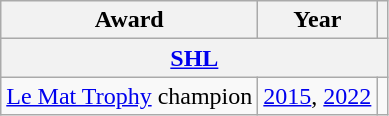<table class="wikitable">
<tr>
<th>Award</th>
<th>Year</th>
<th></th>
</tr>
<tr>
<th colspan="3"><a href='#'>SHL</a></th>
</tr>
<tr>
<td><a href='#'>Le Mat Trophy</a> champion</td>
<td><a href='#'>2015</a>, <a href='#'>2022</a></td>
<td></td>
</tr>
</table>
